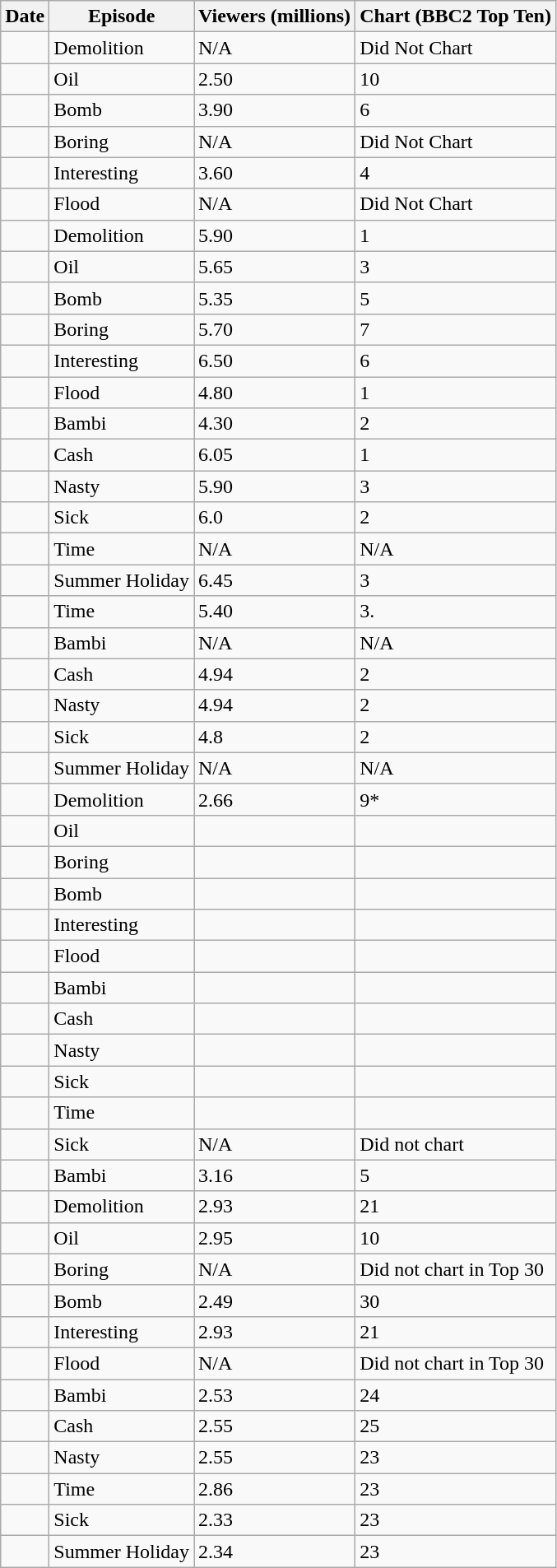<table class="wikitable sortable">
<tr>
<th>Date</th>
<th>Episode</th>
<th>Viewers (millions)</th>
<th>Chart (BBC2 Top Ten)</th>
</tr>
<tr>
<td> </td>
<td>Demolition</td>
<td>N/A</td>
<td>Did Not Chart </td>
</tr>
<tr>
<td></td>
<td>Oil</td>
<td>2.50</td>
<td>10</td>
</tr>
<tr>
<td></td>
<td>Bomb</td>
<td>3.90</td>
<td>6</td>
</tr>
<tr>
<td></td>
<td>Boring</td>
<td>N/A</td>
<td>Did Not Chart</td>
</tr>
<tr>
<td></td>
<td>Interesting</td>
<td>3.60</td>
<td>4</td>
</tr>
<tr>
<td></td>
<td>Flood</td>
<td>N/A</td>
<td>Did Not Chart </td>
</tr>
<tr>
<td></td>
<td>Demolition</td>
<td>5.90</td>
<td>1 </td>
</tr>
<tr>
<td></td>
<td>Oil</td>
<td>5.65</td>
<td>3 </td>
</tr>
<tr>
<td></td>
<td>Bomb</td>
<td>5.35</td>
<td>5 </td>
</tr>
<tr>
<td></td>
<td>Boring</td>
<td>5.70</td>
<td>7 </td>
</tr>
<tr>
<td></td>
<td>Interesting</td>
<td>6.50</td>
<td>6  </td>
</tr>
<tr>
<td></td>
<td>Flood</td>
<td>4.80</td>
<td>1 </td>
</tr>
<tr>
<td> </td>
<td>Bambi</td>
<td>4.30</td>
<td>2 </td>
</tr>
<tr>
<td></td>
<td>Cash</td>
<td>6.05</td>
<td>1</td>
</tr>
<tr>
<td></td>
<td>Nasty</td>
<td>5.90</td>
<td>3 </td>
</tr>
<tr>
<td></td>
<td>Sick</td>
<td>6.0</td>
<td>2</td>
</tr>
<tr>
<td> </td>
<td>Time</td>
<td>N/A</td>
<td>N/A</td>
</tr>
<tr>
<td></td>
<td>Summer Holiday</td>
<td>6.45</td>
<td>3</td>
</tr>
<tr>
<td> </td>
<td>Time</td>
<td>5.40</td>
<td>3.</td>
</tr>
<tr>
<td> </td>
<td>Bambi</td>
<td>N/A</td>
<td>N/A</td>
</tr>
<tr>
<td></td>
<td>Cash</td>
<td>4.94</td>
<td>2 </td>
</tr>
<tr>
<td></td>
<td>Nasty</td>
<td>4.94</td>
<td>2 </td>
</tr>
<tr>
<td></td>
<td>Sick</td>
<td>4.8</td>
<td>2</td>
</tr>
<tr>
<td></td>
<td>Summer Holiday</td>
<td>N/A</td>
<td>N/A</td>
</tr>
<tr>
<td></td>
<td>Demolition</td>
<td>2.66</td>
<td>9* </td>
</tr>
<tr>
<td></td>
<td>Oil</td>
<td></td>
<td></td>
</tr>
<tr>
<td></td>
<td>Boring</td>
<td></td>
<td></td>
</tr>
<tr>
<td></td>
<td>Bomb</td>
<td></td>
<td></td>
</tr>
<tr>
<td></td>
<td>Interesting</td>
<td></td>
<td></td>
</tr>
<tr>
<td></td>
<td>Flood </td>
<td></td>
<td></td>
</tr>
<tr>
<td></td>
<td>Bambi</td>
<td></td>
<td></td>
</tr>
<tr>
<td></td>
<td>Cash</td>
<td></td>
<td></td>
</tr>
<tr>
<td></td>
<td>Nasty </td>
<td></td>
<td></td>
</tr>
<tr>
<td></td>
<td>Sick</td>
<td></td>
<td></td>
</tr>
<tr>
<td></td>
<td>Time</td>
<td></td>
<td></td>
</tr>
<tr>
<td></td>
<td>Sick </td>
<td>N/A</td>
<td>Did not chart</td>
</tr>
<tr>
<td></td>
<td>Bambi </td>
<td>3.16</td>
<td>5</td>
</tr>
<tr>
<td></td>
<td>Demolition</td>
<td>2.93</td>
<td>21</td>
</tr>
<tr>
<td></td>
<td>Oil</td>
<td>2.95</td>
<td>10 </td>
</tr>
<tr>
<td></td>
<td>Boring</td>
<td>N/A</td>
<td>Did not chart in Top 30</td>
</tr>
<tr>
<td></td>
<td>Bomb</td>
<td>2.49</td>
<td>30</td>
</tr>
<tr>
<td></td>
<td>Interesting</td>
<td>2.93</td>
<td>21</td>
</tr>
<tr>
<td></td>
<td>Flood</td>
<td>N/A</td>
<td>Did not chart in Top 30</td>
</tr>
<tr>
<td></td>
<td>Bambi</td>
<td>2.53</td>
<td>24</td>
</tr>
<tr>
<td></td>
<td>Cash</td>
<td>2.55</td>
<td>25</td>
</tr>
<tr>
<td></td>
<td>Nasty</td>
<td>2.55</td>
<td>23</td>
</tr>
<tr>
<td></td>
<td>Time</td>
<td>2.86</td>
<td>23</td>
</tr>
<tr>
<td></td>
<td>Sick</td>
<td>2.33</td>
<td>23</td>
</tr>
<tr>
<td></td>
<td>Summer Holiday</td>
<td>2.34</td>
<td>23 </td>
</tr>
</table>
